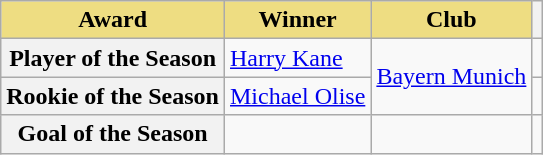<table class="wikitable">
<tr>
<th style="background-color: #eedd82">Award</th>
<th style="background-color: #eedd82">Winner</th>
<th style="background-color: #eedd82">Club</th>
<th></th>
</tr>
<tr>
<th>Player of the Season</th>
<td> <a href='#'>Harry Kane</a></td>
<td rowspan="2"><a href='#'>Bayern Munich</a></td>
<td></td>
</tr>
<tr>
<th>Rookie of the Season</th>
<td> <a href='#'>Michael Olise</a></td>
<td></td>
</tr>
<tr>
<th>Goal of the Season</th>
<td></td>
<td></td>
<td></td>
</tr>
</table>
